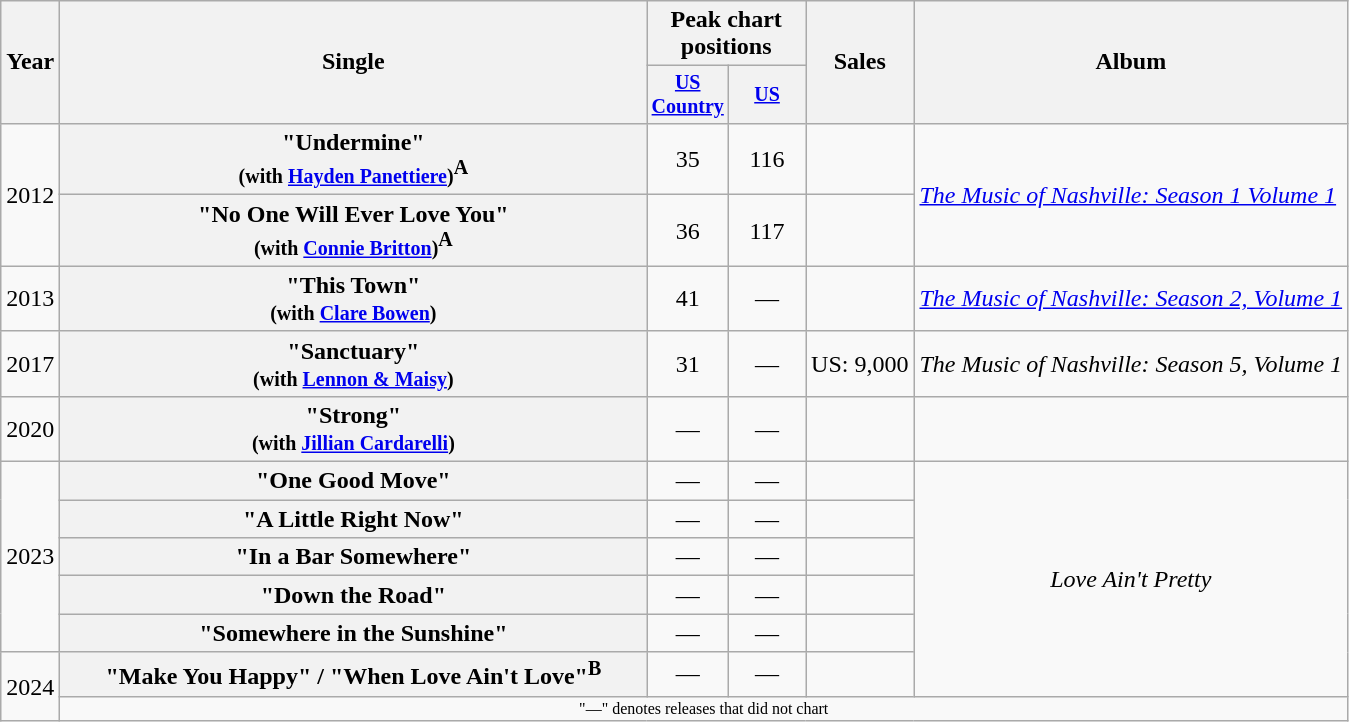<table class="wikitable plainrowheaders" style="text-align:center;">
<tr>
<th rowspan="2">Year</th>
<th rowspan="2" style="width:24em;">Single</th>
<th colspan="2">Peak chart<br>positions</th>
<th rowspan="2">Sales</th>
<th rowspan="2">Album</th>
</tr>
<tr style="font-size:smaller;">
<th width="45"><a href='#'>US Country</a><br></th>
<th width="45"><a href='#'>US</a><br></th>
</tr>
<tr>
<td rowspan="2">2012</td>
<th scope="row">"Undermine"<br> <small>(with <a href='#'>Hayden Panettiere</a>)</small><sup>A</sup></th>
<td>35</td>
<td>116</td>
<td></td>
<td align="left" rowspan="2"><em><a href='#'>The Music of Nashville: Season 1 Volume 1</a></em></td>
</tr>
<tr>
<th scope="row">"No One Will Ever Love You"<br> <small>(with <a href='#'>Connie Britton</a>)</small><sup>A</sup></th>
<td>36</td>
<td>117</td>
<td></td>
</tr>
<tr>
<td>2013</td>
<th scope="row">"This Town"<br> <small>(with <a href='#'>Clare Bowen</a>)</small></th>
<td>41</td>
<td>—</td>
<td></td>
<td align="left"><em><a href='#'>The Music of Nashville: Season 2, Volume 1</a></em></td>
</tr>
<tr>
<td>2017</td>
<th scope="row">"Sanctuary"<br> <small>(with <a href='#'>Lennon & Maisy</a>)</small></th>
<td>31<br></td>
<td>—</td>
<td>US: 9,000</td>
<td align="left"><em>The Music of Nashville: Season 5, Volume 1</em></td>
</tr>
<tr>
<td>2020</td>
<th scope="row">"Strong"<br> <small>(with <a href='#'>Jillian Cardarelli</a>)</small></th>
<td>—</td>
<td>—</td>
<td></td>
<td></td>
</tr>
<tr>
<td rowspan=5>2023</td>
<th scope="row">"One Good Move"</th>
<td>—</td>
<td>—</td>
<td></td>
<td rowspan=6><em>Love Ain't Pretty</em></td>
</tr>
<tr>
<th scope="row">"A Little Right Now"</th>
<td>—</td>
<td>—</td>
<td></td>
</tr>
<tr>
<th scope="row">"In a Bar Somewhere"</th>
<td>—</td>
<td>—</td>
<td></td>
</tr>
<tr>
<th scope="row">"Down the Road"<br> </th>
<td>—</td>
<td>—</td>
<td></td>
</tr>
<tr>
<th scope="row">"Somewhere in the Sunshine"</th>
<td>—</td>
<td>—</td>
<td></td>
</tr>
<tr>
<td rowspan=2>2024</td>
<th scope="row">"Make You Happy" / "When Love Ain't Love"<sup>B</sup></th>
<td>—</td>
<td>—</td>
<td></td>
</tr>
<tr>
<td colspan="6" style="font-size:8pt">"—" denotes releases that did not chart</td>
</tr>
</table>
